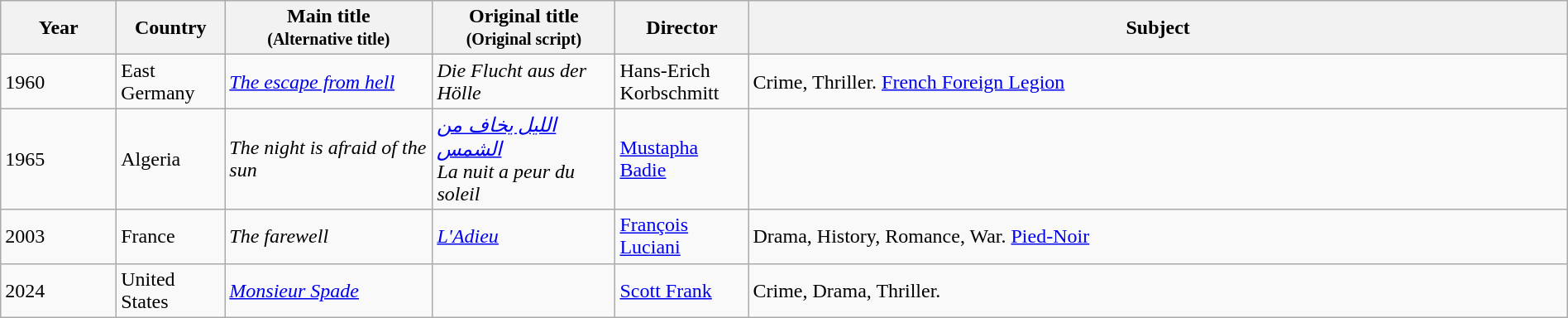<table class="wikitable sortable" style="width:100%;">
<tr>
<th>Year</th>
<th width= 80>Country</th>
<th class="unsortable" style="width:160px;">Main title<br><small>(Alternative title)</small></th>
<th class="unsortable" style="width:140px;">Original title<br><small>(Original script)</small></th>
<th width=100>Director</th>
<th class="unsortable">Subject</th>
</tr>
<tr>
<td>1960</td>
<td>East Germany</td>
<td><em><a href='#'>The escape from hell</a></em></td>
<td><em>Die Flucht aus der Hölle</em></td>
<td>Hans-Erich Korbschmitt</td>
<td>Crime, Thriller. <a href='#'>French Foreign Legion</a></td>
</tr>
<tr>
<td>1965</td>
<td>Algeria</td>
<td><em>The night is afraid of the sun</em></td>
<td><em><a href='#'>الليل يخاف من الشمس</a></em><br><em>La nuit a peur du soleil</em></td>
<td><a href='#'>Mustapha Badie</a></td>
<td></td>
</tr>
<tr>
<td>2003</td>
<td>France</td>
<td><em>The farewell</em></td>
<td><em><a href='#'>L'Adieu</a></em></td>
<td><a href='#'>François Luciani</a></td>
<td>Drama, History, Romance, War. <a href='#'>Pied-Noir</a></td>
</tr>
<tr>
<td>2024</td>
<td>United States</td>
<td><em><a href='#'>Monsieur Spade</a></em></td>
<td></td>
<td><a href='#'>Scott Frank</a></td>
<td>Crime, Drama, Thriller.</td>
</tr>
</table>
